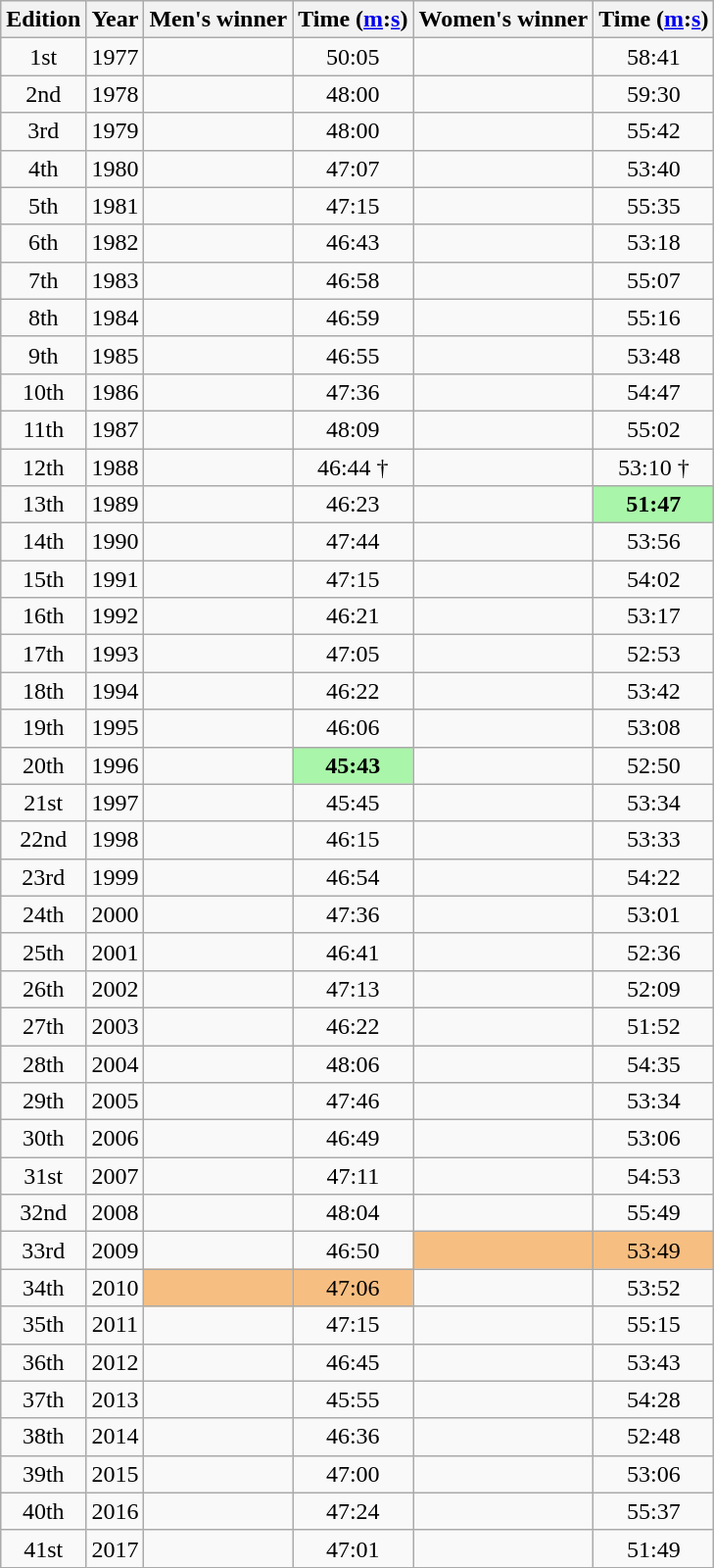<table class="wikitable sortable" style="text-align:center">
<tr>
<th class=unsortable>Edition</th>
<th>Year</th>
<th class=unsortable>Men's winner</th>
<th>Time (<a href='#'>m</a>:<a href='#'>s</a>)</th>
<th class=unsortable>Women's winner</th>
<th>Time (<a href='#'>m</a>:<a href='#'>s</a>)</th>
</tr>
<tr>
<td>1st</td>
<td>1977</td>
<td align=left></td>
<td>50:05</td>
<td align=left></td>
<td>58:41</td>
</tr>
<tr>
<td>2nd</td>
<td>1978</td>
<td align=left></td>
<td>48:00</td>
<td align=left></td>
<td>59:30</td>
</tr>
<tr>
<td>3rd</td>
<td>1979</td>
<td align=left></td>
<td>48:00</td>
<td align=left></td>
<td>55:42</td>
</tr>
<tr>
<td>4th</td>
<td>1980</td>
<td align=left></td>
<td>47:07</td>
<td align=left></td>
<td>53:40</td>
</tr>
<tr>
<td>5th</td>
<td>1981</td>
<td align=left></td>
<td>47:15</td>
<td align=left></td>
<td>55:35</td>
</tr>
<tr>
<td>6th</td>
<td>1982</td>
<td align=left></td>
<td>46:43</td>
<td align=left></td>
<td>53:18</td>
</tr>
<tr>
<td>7th</td>
<td>1983</td>
<td align=left></td>
<td>46:58</td>
<td align=left></td>
<td>55:07</td>
</tr>
<tr>
<td>8th</td>
<td>1984</td>
<td align=left></td>
<td>46:59</td>
<td align=left></td>
<td>55:16</td>
</tr>
<tr>
<td>9th</td>
<td>1985</td>
<td align=left></td>
<td>46:55</td>
<td align=left></td>
<td>53:48</td>
</tr>
<tr>
<td>10th</td>
<td>1986</td>
<td align=left></td>
<td>47:36</td>
<td align=left></td>
<td>54:47</td>
</tr>
<tr>
<td>11th</td>
<td>1987</td>
<td align=left></td>
<td>48:09</td>
<td align=left></td>
<td>55:02</td>
</tr>
<tr>
<td>12th</td>
<td>1988</td>
<td align=left></td>
<td>46:44 †</td>
<td align=left></td>
<td>53:10 †</td>
</tr>
<tr>
<td>13th</td>
<td>1989</td>
<td align=left></td>
<td>46:23</td>
<td align=left></td>
<td bgcolor=#A9F5A9><strong>51:47</strong></td>
</tr>
<tr>
<td>14th</td>
<td>1990</td>
<td align=left></td>
<td>47:44</td>
<td align=left></td>
<td>53:56</td>
</tr>
<tr>
<td>15th</td>
<td>1991</td>
<td align=left></td>
<td>47:15</td>
<td align=left></td>
<td>54:02</td>
</tr>
<tr>
<td>16th</td>
<td>1992</td>
<td align=left></td>
<td>46:21</td>
<td align=left></td>
<td>53:17</td>
</tr>
<tr>
<td>17th</td>
<td>1993</td>
<td align=left></td>
<td>47:05</td>
<td align=left></td>
<td>52:53</td>
</tr>
<tr>
<td>18th</td>
<td>1994</td>
<td align=left></td>
<td>46:22</td>
<td align=left></td>
<td>53:42</td>
</tr>
<tr>
<td>19th</td>
<td>1995</td>
<td align=left></td>
<td>46:06</td>
<td align=left></td>
<td>53:08</td>
</tr>
<tr>
<td>20th</td>
<td>1996</td>
<td align=left></td>
<td bgcolor=#A9F5A9><strong>45:43</strong></td>
<td align=left></td>
<td>52:50</td>
</tr>
<tr>
<td>21st</td>
<td>1997</td>
<td align=left></td>
<td>45:45</td>
<td align=left></td>
<td>53:34</td>
</tr>
<tr>
<td>22nd</td>
<td>1998</td>
<td align=left></td>
<td>46:15</td>
<td align=left></td>
<td>53:33</td>
</tr>
<tr>
<td>23rd</td>
<td>1999</td>
<td align=left></td>
<td>46:54</td>
<td align=left></td>
<td>54:22</td>
</tr>
<tr>
<td>24th</td>
<td>2000</td>
<td align=left></td>
<td>47:36</td>
<td align=left></td>
<td>53:01</td>
</tr>
<tr>
<td>25th</td>
<td>2001</td>
<td align=left></td>
<td>46:41</td>
<td align=left></td>
<td>52:36</td>
</tr>
<tr>
<td>26th</td>
<td>2002</td>
<td align=left></td>
<td>47:13</td>
<td align=left></td>
<td>52:09</td>
</tr>
<tr>
<td>27th</td>
<td>2003</td>
<td align=left></td>
<td>46:22</td>
<td align=left></td>
<td>51:52</td>
</tr>
<tr>
<td>28th</td>
<td>2004</td>
<td align=left></td>
<td>48:06</td>
<td align=left></td>
<td>54:35</td>
</tr>
<tr>
<td>29th</td>
<td>2005</td>
<td align=left></td>
<td>47:46</td>
<td align=left></td>
<td>53:34</td>
</tr>
<tr>
<td>30th</td>
<td>2006</td>
<td align=left></td>
<td>46:49</td>
<td align=left></td>
<td>53:06</td>
</tr>
<tr>
<td>31st</td>
<td>2007</td>
<td align=left></td>
<td>47:11</td>
<td align=left></td>
<td>54:53</td>
</tr>
<tr>
<td>32nd</td>
<td>2008</td>
<td align=left></td>
<td>48:04</td>
<td align=left></td>
<td>55:49</td>
</tr>
<tr>
<td>33rd</td>
<td>2009</td>
<td align=left></td>
<td>46:50</td>
<td bgcolor=#F7BE81 align=left></td>
<td bgcolor=#F7BE81>53:49</td>
</tr>
<tr>
<td>34th</td>
<td>2010</td>
<td bgcolor=#F7BE81 align=left></td>
<td bgcolor=#F7BE81>47:06</td>
<td align=left></td>
<td>53:52</td>
</tr>
<tr>
<td>35th</td>
<td>2011</td>
<td align=left></td>
<td>47:15</td>
<td align=left></td>
<td>55:15</td>
</tr>
<tr>
<td>36th</td>
<td>2012</td>
<td align=left></td>
<td>46:45</td>
<td align=left></td>
<td>53:43</td>
</tr>
<tr>
<td>37th</td>
<td>2013</td>
<td align=left></td>
<td>45:55</td>
<td align=left></td>
<td>54:28</td>
</tr>
<tr>
<td>38th</td>
<td>2014</td>
<td align=left></td>
<td>46:36</td>
<td align=left></td>
<td>52:48</td>
</tr>
<tr>
<td>39th</td>
<td>2015</td>
<td align=left></td>
<td>47:00</td>
<td align=left></td>
<td>53:06</td>
</tr>
<tr>
<td>40th</td>
<td>2016</td>
<td align=left></td>
<td>47:24</td>
<td align=left></td>
<td>55:37</td>
</tr>
<tr>
<td>41st</td>
<td>2017</td>
<td align=left></td>
<td>47:01</td>
<td align=left></td>
<td>51:49</td>
</tr>
</table>
